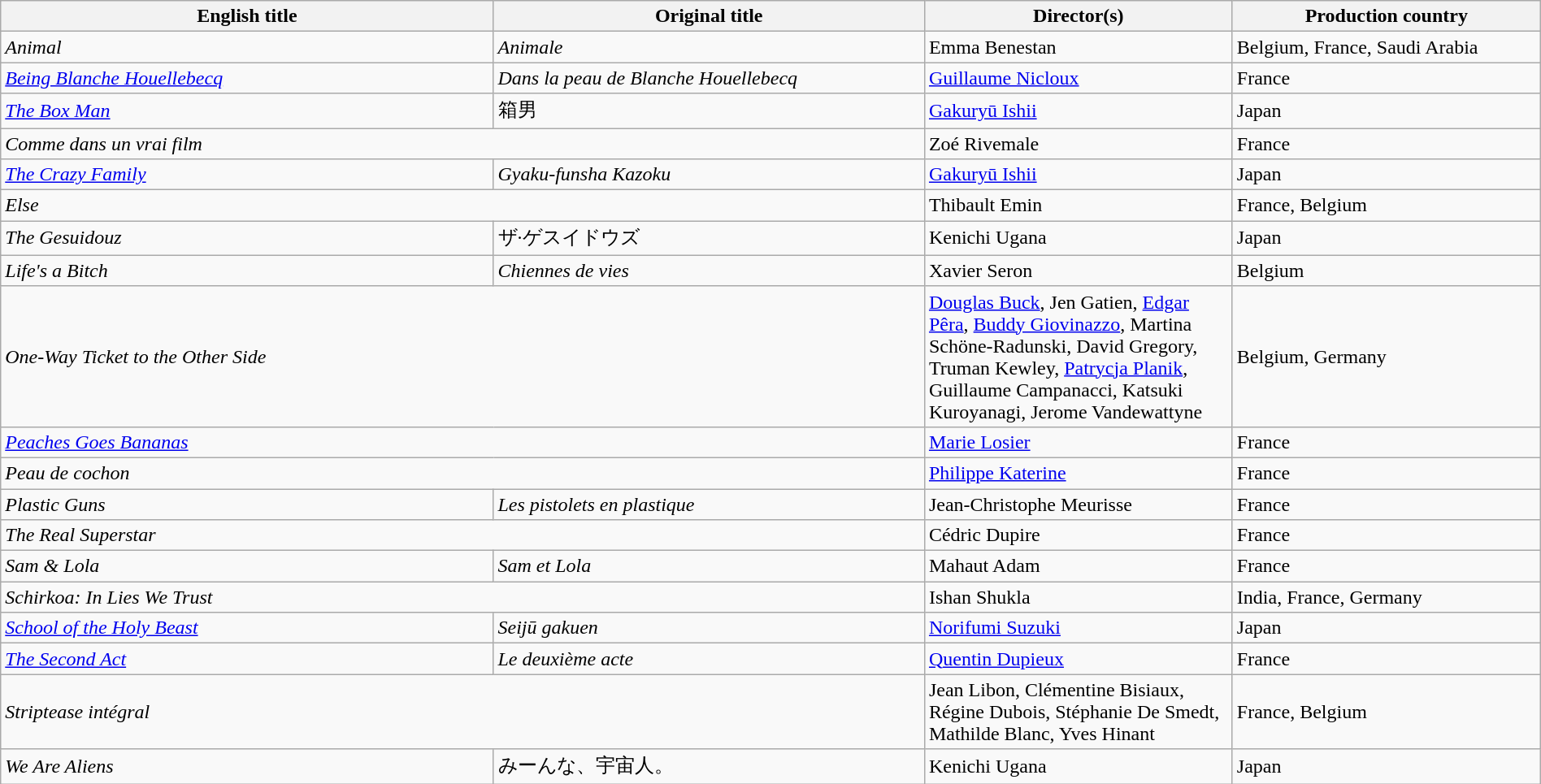<table class="wikitable" width=100%>
<tr>
<th scope="col" width="32%">English title</th>
<th scope="col" width="28%">Original title</th>
<th scope="col" width="20%">Director(s)</th>
<th scope="col" width="20%">Production country</th>
</tr>
<tr>
<td><em>Animal</em></td>
<td><em>Animale</em></td>
<td>Emma Benestan</td>
<td>Belgium, France, Saudi Arabia</td>
</tr>
<tr>
<td><em><a href='#'>Being Blanche Houellebecq</a></em></td>
<td><em>Dans la peau de Blanche Houellebecq</em></td>
<td><a href='#'>Guillaume Nicloux</a></td>
<td>France</td>
</tr>
<tr>
<td><em><a href='#'>The Box Man</a></em></td>
<td>箱男</td>
<td><a href='#'>Gakuryū Ishii</a></td>
<td>Japan</td>
</tr>
<tr>
<td colspan=2><em>Comme dans un vrai film</em></td>
<td>Zoé Rivemale</td>
<td>France</td>
</tr>
<tr>
<td><em><a href='#'>The Crazy Family</a></em></td>
<td><em>Gyaku-funsha Kazoku</em></td>
<td><a href='#'>Gakuryū Ishii</a></td>
<td>Japan</td>
</tr>
<tr>
<td colspan=2><em>Else</em></td>
<td>Thibault Emin</td>
<td>France, Belgium</td>
</tr>
<tr>
<td><em>The Gesuidouz</em></td>
<td>ザ·ゲスイドウズ</td>
<td>Kenichi Ugana</td>
<td>Japan</td>
</tr>
<tr>
<td><em>Life's a Bitch</em></td>
<td><em>Chiennes de vies</em></td>
<td>Xavier Seron</td>
<td>Belgium</td>
</tr>
<tr>
<td colspan=2><em>One-Way Ticket to the Other Side</em></td>
<td><a href='#'>Douglas Buck</a>, Jen Gatien, <a href='#'>Edgar Pêra</a>, <a href='#'>Buddy Giovinazzo</a>, Martina Schöne-Radunski, David Gregory, Truman Kewley, <a href='#'>Patrycja Planik</a>, Guillaume Campanacci, Katsuki Kuroyanagi, Jerome Vandewattyne</td>
<td>Belgium, Germany</td>
</tr>
<tr>
<td colspan=2><em><a href='#'>Peaches Goes Bananas</a></em></td>
<td><a href='#'>Marie Losier</a></td>
<td>France</td>
</tr>
<tr>
<td colspan=2><em>Peau de cochon</em></td>
<td><a href='#'>Philippe Katerine</a></td>
<td>France</td>
</tr>
<tr>
<td><em>Plastic Guns</em></td>
<td><em>Les pistolets en plastique</em></td>
<td>Jean-Christophe Meurisse</td>
<td>France</td>
</tr>
<tr>
<td colspan=2><em>The Real Superstar</em></td>
<td>Cédric Dupire</td>
<td>France</td>
</tr>
<tr>
<td><em>Sam & Lola</em></td>
<td><em>Sam et Lola</em></td>
<td>Mahaut Adam</td>
<td>France</td>
</tr>
<tr>
<td colspan=2><em>Schirkoa: In Lies We Trust</em></td>
<td>Ishan Shukla</td>
<td>India, France, Germany</td>
</tr>
<tr>
<td><em><a href='#'>School of the Holy Beast</a></em></td>
<td><em>Seijū gakuen</em></td>
<td><a href='#'>Norifumi Suzuki</a></td>
<td>Japan</td>
</tr>
<tr>
<td><em><a href='#'>The Second Act</a></em></td>
<td><em>Le deuxième acte</em></td>
<td><a href='#'>Quentin Dupieux</a></td>
<td>France</td>
</tr>
<tr>
<td colspan=2><em>Striptease intégral</em></td>
<td>Jean Libon, Clémentine Bisiaux, Régine Dubois, Stéphanie De Smedt, Mathilde Blanc, Yves Hinant</td>
<td>France, Belgium</td>
</tr>
<tr>
<td><em>We Are Aliens</em></td>
<td>みーんな、宇宙人。</td>
<td>Kenichi Ugana</td>
<td>Japan</td>
</tr>
</table>
